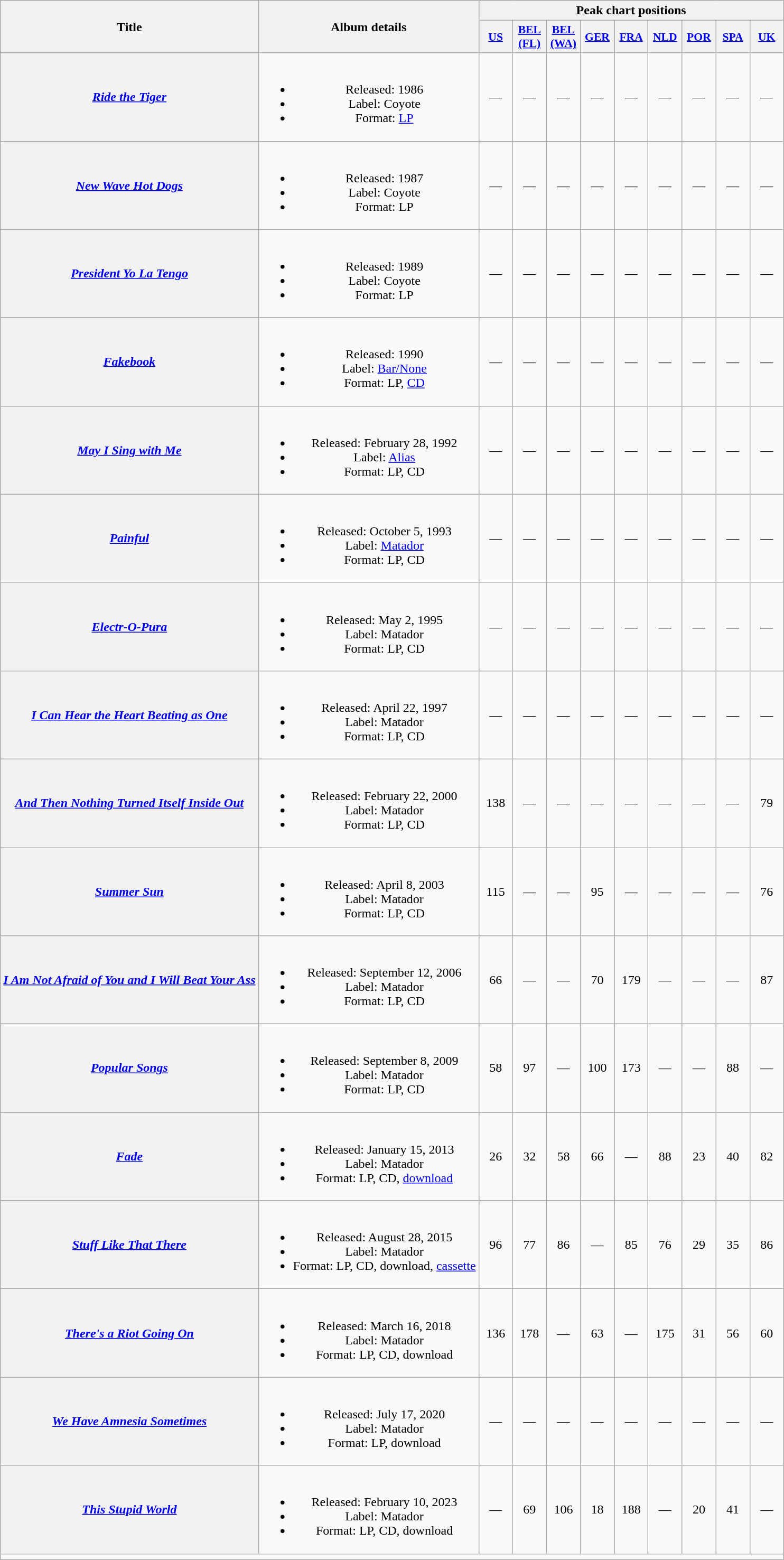<table class="wikitable plainrowheaders" style="text-align:center;">
<tr>
<th scope="col" rowspan="2">Title</th>
<th scope="col" rowspan="2">Album details</th>
<th colspan="9" scope="col">Peak chart positions</th>
</tr>
<tr>
<th scope="col" style="width:2.5em;font-size:90%;"><a href='#'>US</a><br></th>
<th scope="col" style="width:2.5em;font-size:90%;"><a href='#'>BEL<br>(FL)</a><br></th>
<th scope="col" style="width:2.5em;font-size:90%;"><a href='#'>BEL<br>(WA)</a><br></th>
<th scope="col" style="width:2.5em;font-size:90%;"><a href='#'>GER</a><br></th>
<th scope="col" style="width:2.5em;font-size:90%;"><a href='#'>FRA</a><br></th>
<th scope="col" style="width:2.5em;font-size:90%;"><a href='#'>NLD</a><br></th>
<th scope="col" style="width:2.5em;font-size:90%;"><a href='#'>POR</a><br></th>
<th scope="col" style="width:2.5em;font-size:90%;"><a href='#'>SPA</a><br></th>
<th scope="col" style="width:2.5em;font-size:90%;"><a href='#'>UK</a><br></th>
</tr>
<tr>
<th scope="row"><em><a href='#'>Ride the Tiger</a></em></th>
<td><br><ul><li>Released: 1986</li><li>Label: Coyote</li><li>Format: <a href='#'>LP</a></li></ul></td>
<td>—</td>
<td>—</td>
<td>—</td>
<td>—</td>
<td>—</td>
<td>—</td>
<td>—</td>
<td>—</td>
<td>—</td>
</tr>
<tr>
<th scope="row"><em><a href='#'>New Wave Hot Dogs</a></em></th>
<td><br><ul><li>Released: 1987</li><li>Label: Coyote</li><li>Format: LP</li></ul></td>
<td>—</td>
<td>—</td>
<td>—</td>
<td>—</td>
<td>—</td>
<td>—</td>
<td>—</td>
<td>—</td>
<td>—</td>
</tr>
<tr>
<th scope="row"><em><a href='#'>President Yo La Tengo</a></em></th>
<td><br><ul><li>Released: 1989</li><li>Label: Coyote</li><li>Format: LP</li></ul></td>
<td>—</td>
<td>—</td>
<td>—</td>
<td>—</td>
<td>—</td>
<td>—</td>
<td>—</td>
<td>—</td>
<td>—</td>
</tr>
<tr>
<th scope="row"><em><a href='#'>Fakebook</a></em></th>
<td><br><ul><li>Released: 1990</li><li>Label: <a href='#'>Bar/None</a></li><li>Format: LP, <a href='#'>CD</a></li></ul></td>
<td>—</td>
<td>—</td>
<td>—</td>
<td>—</td>
<td>—</td>
<td>—</td>
<td>—</td>
<td>—</td>
<td>—</td>
</tr>
<tr>
<th scope="row"><em><a href='#'>May I Sing with Me</a></em></th>
<td><br><ul><li>Released: February 28, 1992</li><li>Label: <a href='#'>Alias</a></li><li>Format: LP, CD</li></ul></td>
<td>—</td>
<td>—</td>
<td>—</td>
<td>—</td>
<td>—</td>
<td>—</td>
<td>—</td>
<td>—</td>
<td>—</td>
</tr>
<tr>
<th scope="row"><em><a href='#'>Painful</a></em></th>
<td><br><ul><li>Released: October 5, 1993</li><li>Label: <a href='#'>Matador</a></li><li>Format: LP, CD</li></ul></td>
<td>—</td>
<td>—</td>
<td>—</td>
<td>—</td>
<td>—</td>
<td>—</td>
<td>—</td>
<td>—</td>
<td>—</td>
</tr>
<tr>
<th scope="row"><em><a href='#'>Electr-O-Pura</a></em></th>
<td><br><ul><li>Released: May 2, 1995</li><li>Label: Matador</li><li>Format: LP, CD</li></ul></td>
<td>—</td>
<td>—</td>
<td>—</td>
<td>—</td>
<td>—</td>
<td>—</td>
<td>—</td>
<td>—</td>
<td>—</td>
</tr>
<tr>
<th scope="row"><em><a href='#'>I Can Hear the Heart Beating as One</a></em></th>
<td><br><ul><li>Released: April 22, 1997</li><li>Label: Matador</li><li>Format: LP, CD</li></ul></td>
<td>—</td>
<td>—</td>
<td>—</td>
<td>—</td>
<td>—</td>
<td>—</td>
<td>—</td>
<td>—</td>
<td>—</td>
</tr>
<tr>
<th scope="row"><em><a href='#'>And Then Nothing Turned Itself Inside Out</a></em></th>
<td><br><ul><li>Released: February 22, 2000</li><li>Label: Matador</li><li>Format: LP, CD</li></ul></td>
<td>138</td>
<td>—</td>
<td>—</td>
<td>—</td>
<td>—</td>
<td>—</td>
<td>—</td>
<td>—</td>
<td>79</td>
</tr>
<tr>
<th scope="row"><em><a href='#'>Summer Sun</a></em></th>
<td><br><ul><li>Released: April 8, 2003</li><li>Label: Matador</li><li>Format: LP, CD</li></ul></td>
<td>115</td>
<td>—</td>
<td>—</td>
<td>95</td>
<td>—</td>
<td>—</td>
<td>—</td>
<td>—</td>
<td>76</td>
</tr>
<tr>
<th scope="row"><em><a href='#'>I Am Not Afraid of You and I Will Beat Your Ass</a></em></th>
<td><br><ul><li>Released: September 12, 2006</li><li>Label: Matador</li><li>Format: LP, CD</li></ul></td>
<td>66</td>
<td>—</td>
<td>—</td>
<td>70</td>
<td>179</td>
<td>—</td>
<td>—</td>
<td>—</td>
<td>87</td>
</tr>
<tr>
<th scope="row"><em><a href='#'>Popular Songs</a></em></th>
<td><br><ul><li>Released: September 8, 2009</li><li>Label: Matador</li><li>Format: LP, CD</li></ul></td>
<td>58</td>
<td>97</td>
<td>—</td>
<td>100</td>
<td>173</td>
<td>—</td>
<td>—</td>
<td>88</td>
<td>—</td>
</tr>
<tr>
<th scope="row"><em><a href='#'>Fade</a></em></th>
<td><br><ul><li>Released: January 15, 2013</li><li>Label: Matador</li><li>Format: LP, CD, <a href='#'>download</a></li></ul></td>
<td>26</td>
<td>32</td>
<td>58</td>
<td>66</td>
<td>—</td>
<td>88</td>
<td>23</td>
<td>40</td>
<td>82</td>
</tr>
<tr>
<th scope="row"><em><a href='#'>Stuff Like That There</a></em></th>
<td><br><ul><li>Released: August 28, 2015</li><li>Label: Matador</li><li>Format: LP, CD, download, <a href='#'>cassette</a></li></ul></td>
<td>96</td>
<td>77</td>
<td>86</td>
<td>—</td>
<td>85</td>
<td>76</td>
<td>29</td>
<td>35</td>
<td>86</td>
</tr>
<tr>
<th scope="row"><em><a href='#'>There's a Riot Going On</a></em></th>
<td><br><ul><li>Released: March 16, 2018</li><li>Label: Matador</li><li>Format: LP, CD, download</li></ul></td>
<td>136</td>
<td>178</td>
<td>—</td>
<td>63</td>
<td>—</td>
<td>175</td>
<td>31</td>
<td>56</td>
<td>60</td>
</tr>
<tr>
<th scope="row"><em><a href='#'>We Have Amnesia Sometimes</a></em></th>
<td><br><ul><li>Released: July 17, 2020</li><li>Label: Matador</li><li>Format: LP, download</li></ul></td>
<td>—</td>
<td>—</td>
<td>—</td>
<td>—</td>
<td>—</td>
<td>—</td>
<td>—</td>
<td>—</td>
<td>—</td>
</tr>
<tr>
<th scope="row"><em><a href='#'>This Stupid World</a></em></th>
<td><br><ul><li>Released: February 10, 2023</li><li>Label: Matador</li><li>Format: LP, CD, download</li></ul></td>
<td>—</td>
<td>69</td>
<td>106</td>
<td>18</td>
<td>188</td>
<td>—</td>
<td>20</td>
<td>41</td>
<td>—</td>
</tr>
<tr>
<td colspan="11"></td>
</tr>
</table>
